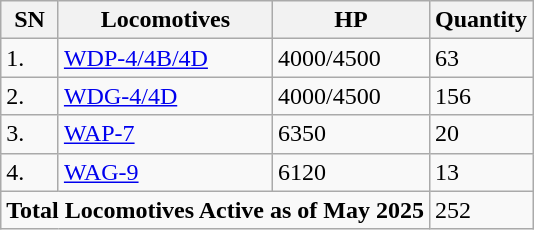<table class="wikitable">
<tr>
<th>SN</th>
<th>Locomotives</th>
<th>HP</th>
<th>Quantity</th>
</tr>
<tr>
<td>1.</td>
<td><a href='#'>WDP-4/4B/4D</a></td>
<td>4000/4500</td>
<td>63</td>
</tr>
<tr>
<td>2.</td>
<td><a href='#'>WDG-4/4D</a></td>
<td>4000/4500</td>
<td>156</td>
</tr>
<tr>
<td>3.</td>
<td><a href='#'>WAP-7</a></td>
<td>6350</td>
<td>20</td>
</tr>
<tr>
<td>4.</td>
<td><a href='#'>WAG-9</a></td>
<td>6120</td>
<td>13</td>
</tr>
<tr>
<td colspan="3"><strong>Total Locomotives Active as of May 2025</strong></td>
<td>252</td>
</tr>
</table>
